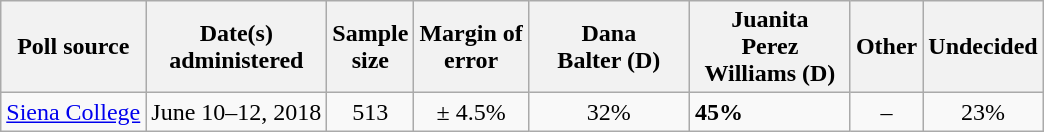<table class="wikitable">
<tr>
<th>Poll source</th>
<th>Date(s)<br>administered</th>
<th>Sample<br>size</th>
<th>Margin of<br>error</th>
<th style="width:100px;">Dana<br>Balter (D)</th>
<th style="width:100px;">Juanita<br>Perez Williams (D)</th>
<th>Other</th>
<th>Undecided</th>
</tr>
<tr>
<td><a href='#'>Siena College</a></td>
<td align=center>June 10–12, 2018</td>
<td align=center>513</td>
<td align=center>± 4.5%</td>
<td align=center>32%</td>
<td><strong>45%</strong></td>
<td align=center>–</td>
<td align=center>23%</td>
</tr>
</table>
